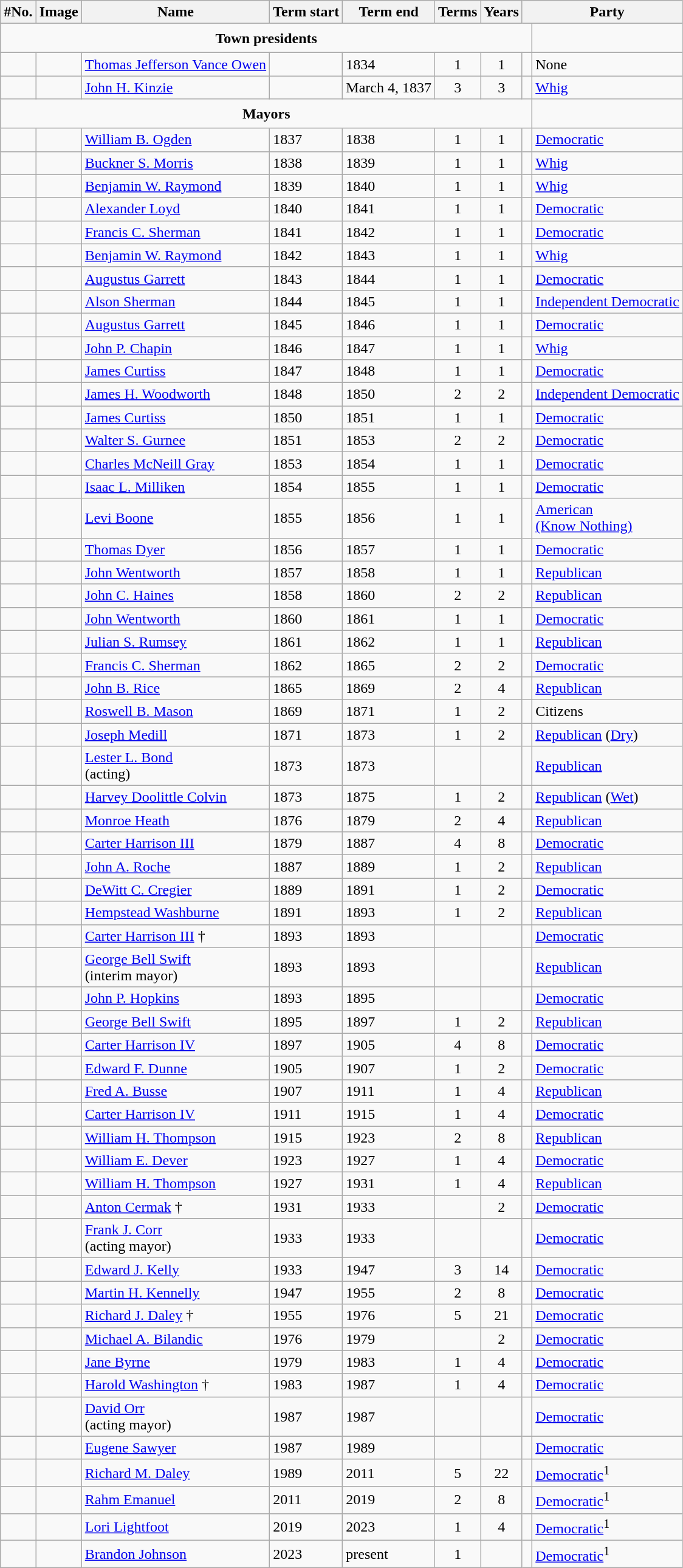<table class="wikitable sortable">
<tr>
<th>#No.</th>
<th>Image</th>
<th>Name</th>
<th>Term start</th>
<th>Term end</th>
<th>Terms</th>
<th>Years</th>
<th class=unsortable> </th>
<th style="border-left-style:hidden;padding:0.1em 0em">Party</th>
</tr>
<tr style="height:2em;">
<td align=center colspan=8><strong>Town presidents</strong></td>
</tr>
<tr>
<td align=center></td>
<td></td>
<td><a href='#'>Thomas Jefferson Vance Owen</a></td>
<td></td>
<td>1834</td>
<td align=center>1</td>
<td align=center>1</td>
<td bgcolor=></td>
<td>None</td>
</tr>
<tr>
<td align=center></td>
<td></td>
<td><a href='#'>John H. Kinzie</a></td>
<td></td>
<td>March 4, 1837</td>
<td align=center>3</td>
<td align=center>3</td>
<td></td>
<td><a href='#'>Whig</a></td>
</tr>
<tr style="height:2em;">
<td align=center colspan=8><strong>Mayors</strong></td>
</tr>
<tr>
<td align=center></td>
<td></td>
<td><a href='#'>William B. Ogden</a></td>
<td>1837</td>
<td>1838</td>
<td align=center>1</td>
<td align=center>1</td>
<td></td>
<td><a href='#'>Democratic</a></td>
</tr>
<tr>
<td align=center></td>
<td></td>
<td><a href='#'>Buckner S. Morris</a></td>
<td>1838</td>
<td>1839</td>
<td align=center>1</td>
<td align=center>1</td>
<td></td>
<td><a href='#'>Whig</a></td>
</tr>
<tr>
<td align=center></td>
<td></td>
<td><a href='#'>Benjamin W. Raymond</a></td>
<td>1839</td>
<td>1840</td>
<td align=center>1</td>
<td align=center>1</td>
<td></td>
<td><a href='#'>Whig</a></td>
</tr>
<tr>
<td align=center></td>
<td></td>
<td><a href='#'>Alexander Loyd</a></td>
<td>1840</td>
<td>1841</td>
<td align=center>1</td>
<td align=center>1</td>
<td></td>
<td><a href='#'>Democratic</a></td>
</tr>
<tr>
<td align=center></td>
<td></td>
<td><a href='#'>Francis C. Sherman</a></td>
<td>1841</td>
<td>1842</td>
<td align=center>1</td>
<td align=center>1</td>
<td></td>
<td><a href='#'>Democratic</a></td>
</tr>
<tr>
<td align=center></td>
<td></td>
<td><a href='#'>Benjamin W. Raymond</a></td>
<td>1842</td>
<td>1843</td>
<td align=center>1</td>
<td align=center>1</td>
<td></td>
<td><a href='#'>Whig</a></td>
</tr>
<tr>
<td align=center></td>
<td></td>
<td><a href='#'>Augustus Garrett</a></td>
<td>1843</td>
<td>1844</td>
<td align=center>1</td>
<td align=center>1</td>
<td></td>
<td><a href='#'>Democratic</a></td>
</tr>
<tr>
<td align=center></td>
<td></td>
<td><a href='#'>Alson Sherman</a></td>
<td>1844</td>
<td>1845</td>
<td align=center>1</td>
<td align=center>1</td>
<td></td>
<td><a href='#'>Independent Democratic</a></td>
</tr>
<tr>
<td align=center></td>
<td></td>
<td><a href='#'>Augustus Garrett</a></td>
<td>1845</td>
<td>1846</td>
<td align=center>1</td>
<td align=center>1</td>
<td></td>
<td><a href='#'>Democratic</a></td>
</tr>
<tr>
<td align=center></td>
<td></td>
<td><a href='#'>John P. Chapin</a></td>
<td>1846</td>
<td>1847</td>
<td align=center>1</td>
<td align=center>1</td>
<td></td>
<td><a href='#'>Whig</a></td>
</tr>
<tr>
<td align=center></td>
<td></td>
<td><a href='#'>James Curtiss</a></td>
<td>1847</td>
<td>1848</td>
<td align=center>1</td>
<td align=center>1</td>
<td></td>
<td><a href='#'>Democratic</a></td>
</tr>
<tr>
<td align=center></td>
<td></td>
<td><a href='#'>James H. Woodworth</a></td>
<td>1848</td>
<td>1850</td>
<td align=center>2</td>
<td align=center>2</td>
<td></td>
<td><a href='#'>Independent Democratic</a></td>
</tr>
<tr>
<td align=center></td>
<td></td>
<td><a href='#'>James Curtiss</a></td>
<td>1850</td>
<td>1851</td>
<td align=center>1</td>
<td align=center>1</td>
<td></td>
<td><a href='#'>Democratic</a></td>
</tr>
<tr>
<td align=center></td>
<td></td>
<td><a href='#'>Walter S. Gurnee</a></td>
<td>1851</td>
<td>1853</td>
<td align=center>2</td>
<td align=center>2</td>
<td></td>
<td><a href='#'>Democratic</a></td>
</tr>
<tr>
<td align=center></td>
<td></td>
<td><a href='#'>Charles McNeill Gray</a></td>
<td>1853</td>
<td>1854</td>
<td align=center>1</td>
<td align=center>1</td>
<td></td>
<td><a href='#'>Democratic</a></td>
</tr>
<tr>
<td align=center></td>
<td></td>
<td><a href='#'>Isaac L. Milliken</a></td>
<td>1854</td>
<td>1855</td>
<td align=center>1</td>
<td align=center>1</td>
<td></td>
<td><a href='#'>Democratic</a></td>
</tr>
<tr>
<td align=center></td>
<td></td>
<td><a href='#'>Levi Boone</a></td>
<td>1855</td>
<td>1856</td>
<td align=center>1</td>
<td align=center>1</td>
<td></td>
<td><a href='#'>American<br>(Know Nothing)</a></td>
</tr>
<tr>
<td align=center></td>
<td></td>
<td><a href='#'>Thomas Dyer</a></td>
<td>1856</td>
<td>1857</td>
<td align=center>1</td>
<td align=center>1</td>
<td></td>
<td><a href='#'>Democratic</a></td>
</tr>
<tr>
<td align=center></td>
<td></td>
<td><a href='#'>John Wentworth</a></td>
<td>1857</td>
<td>1858</td>
<td align=center>1</td>
<td align=center>1</td>
<td></td>
<td><a href='#'>Republican</a></td>
</tr>
<tr>
<td align=center></td>
<td></td>
<td><a href='#'>John C. Haines</a></td>
<td>1858</td>
<td>1860</td>
<td align=center>2</td>
<td align=center>2</td>
<td></td>
<td><a href='#'>Republican</a></td>
</tr>
<tr>
<td align=center></td>
<td></td>
<td><a href='#'>John Wentworth</a></td>
<td>1860</td>
<td>1861</td>
<td align=center>1</td>
<td align=center>1</td>
<td></td>
<td><a href='#'>Democratic</a></td>
</tr>
<tr>
<td align=center></td>
<td></td>
<td><a href='#'>Julian S. Rumsey</a></td>
<td>1861</td>
<td>1862</td>
<td align=center>1</td>
<td align=center>1</td>
<td></td>
<td><a href='#'>Republican</a></td>
</tr>
<tr>
<td align=center></td>
<td></td>
<td><a href='#'>Francis C. Sherman</a></td>
<td>1862</td>
<td>1865</td>
<td align=center>2</td>
<td align=center>2</td>
<td></td>
<td><a href='#'>Democratic</a></td>
</tr>
<tr>
<td align=center></td>
<td></td>
<td><a href='#'>John B. Rice</a></td>
<td>1865</td>
<td>1869</td>
<td align=center>2</td>
<td align=center>4</td>
<td></td>
<td><a href='#'>Republican</a></td>
</tr>
<tr>
<td align=center></td>
<td></td>
<td><a href='#'>Roswell B. Mason</a></td>
<td>1869</td>
<td>1871</td>
<td align=center>1</td>
<td align=center>2</td>
<td></td>
<td>Citizens</td>
</tr>
<tr>
<td align=center></td>
<td></td>
<td><a href='#'>Joseph Medill</a></td>
<td>1871</td>
<td>1873</td>
<td align=center>1</td>
<td align=center>2</td>
<td></td>
<td><a href='#'>Republican</a> (<a href='#'>Dry</a>)</td>
</tr>
<tr>
<td align=center></td>
<td></td>
<td><a href='#'>Lester L. Bond</a><br>(acting)</td>
<td>1873</td>
<td>1873</td>
<td align=center></td>
<td align=center></td>
<td></td>
<td><a href='#'>Republican</a></td>
</tr>
<tr>
<td align=center></td>
<td></td>
<td><a href='#'>Harvey Doolittle Colvin</a></td>
<td>1873</td>
<td>1875</td>
<td align=center>1</td>
<td align=center>2</td>
<td></td>
<td><a href='#'>Republican</a> (<a href='#'>Wet</a>)</td>
</tr>
<tr>
<td align=center></td>
<td></td>
<td><a href='#'>Monroe Heath</a></td>
<td>1876</td>
<td>1879</td>
<td align=center>2</td>
<td align=center>4</td>
<td></td>
<td><a href='#'>Republican</a></td>
</tr>
<tr>
<td align=center></td>
<td></td>
<td><a href='#'>Carter Harrison III</a></td>
<td>1879</td>
<td>1887</td>
<td align=center>4</td>
<td align=center>8</td>
<td></td>
<td><a href='#'>Democratic</a></td>
</tr>
<tr>
<td align=center></td>
<td></td>
<td><a href='#'>John A. Roche</a></td>
<td>1887</td>
<td>1889</td>
<td align=center>1</td>
<td align=center>2</td>
<td></td>
<td><a href='#'>Republican</a></td>
</tr>
<tr>
<td align=center></td>
<td></td>
<td><a href='#'>DeWitt C. Cregier</a></td>
<td>1889</td>
<td>1891</td>
<td align=center>1</td>
<td align=center>2</td>
<td></td>
<td><a href='#'>Democratic</a></td>
</tr>
<tr>
<td align=center></td>
<td></td>
<td><a href='#'>Hempstead Washburne</a></td>
<td>1891</td>
<td>1893</td>
<td align=center>1</td>
<td align=center>2</td>
<td></td>
<td><a href='#'>Republican</a></td>
</tr>
<tr>
<td align=center></td>
<td></td>
<td><a href='#'>Carter Harrison III</a> †</td>
<td>1893</td>
<td>1893</td>
<td align=center></td>
<td align=center></td>
<td></td>
<td><a href='#'>Democratic</a></td>
</tr>
<tr>
<td align=center></td>
<td></td>
<td><a href='#'>George Bell Swift</a><br>(interim mayor)</td>
<td>1893</td>
<td>1893</td>
<td align=center></td>
<td align=center></td>
<td></td>
<td><a href='#'>Republican</a></td>
</tr>
<tr>
<td align=center></td>
<td></td>
<td><a href='#'>John P. Hopkins</a></td>
<td>1893</td>
<td>1895</td>
<td align=center></td>
<td align=center></td>
<td></td>
<td><a href='#'>Democratic</a></td>
</tr>
<tr>
<td align=center></td>
<td></td>
<td><a href='#'>George Bell Swift</a></td>
<td>1895</td>
<td>1897</td>
<td align=center>1</td>
<td align=center>2</td>
<td></td>
<td><a href='#'>Republican</a></td>
</tr>
<tr>
<td align=center></td>
<td></td>
<td><a href='#'>Carter Harrison IV</a></td>
<td>1897</td>
<td>1905</td>
<td align=center>4</td>
<td align=center>8</td>
<td></td>
<td><a href='#'>Democratic</a></td>
</tr>
<tr>
<td align=center></td>
<td></td>
<td><a href='#'>Edward F. Dunne</a></td>
<td>1905</td>
<td>1907</td>
<td align=center>1</td>
<td align=center>2</td>
<td></td>
<td><a href='#'>Democratic</a></td>
</tr>
<tr>
<td align=center></td>
<td></td>
<td><a href='#'>Fred A. Busse</a></td>
<td>1907</td>
<td>1911</td>
<td align=center>1</td>
<td align=center>4</td>
<td></td>
<td><a href='#'>Republican</a></td>
</tr>
<tr>
<td align=center></td>
<td></td>
<td><a href='#'>Carter Harrison IV</a></td>
<td>1911</td>
<td>1915</td>
<td align=center>1</td>
<td align=center>4</td>
<td></td>
<td><a href='#'>Democratic</a></td>
</tr>
<tr>
<td align=center></td>
<td></td>
<td><a href='#'>William H. Thompson</a></td>
<td>1915</td>
<td>1923</td>
<td align=center>2</td>
<td align=center>8</td>
<td></td>
<td><a href='#'>Republican</a></td>
</tr>
<tr>
<td align=center></td>
<td></td>
<td><a href='#'>William E. Dever</a></td>
<td>1923</td>
<td>1927</td>
<td align=center>1</td>
<td align=center>4</td>
<td></td>
<td><a href='#'>Democratic</a></td>
</tr>
<tr>
<td align=center></td>
<td></td>
<td><a href='#'>William H. Thompson</a></td>
<td>1927</td>
<td>1931</td>
<td align=center>1</td>
<td align=center>4</td>
<td></td>
<td><a href='#'>Republican</a></td>
</tr>
<tr>
<td align=center></td>
<td></td>
<td><a href='#'>Anton Cermak</a> †</td>
<td>1931</td>
<td>1933</td>
<td align=center></td>
<td align=center>2</td>
<td></td>
<td><a href='#'>Democratic</a></td>
</tr>
<tr>
</tr>
<tr>
<td align=center></td>
<td></td>
<td><a href='#'>Frank J. Corr</a><br>(acting mayor)</td>
<td>1933</td>
<td>1933</td>
<td align=center></td>
<td align=center></td>
<td></td>
<td><a href='#'>Democratic</a></td>
</tr>
<tr>
<td align=center></td>
<td></td>
<td><a href='#'>Edward J. Kelly</a></td>
<td>1933</td>
<td>1947</td>
<td align=center>3 </td>
<td align=center>14</td>
<td></td>
<td><a href='#'>Democratic</a></td>
</tr>
<tr>
<td align=center></td>
<td></td>
<td><a href='#'>Martin H. Kennelly</a></td>
<td>1947</td>
<td>1955</td>
<td align=center>2</td>
<td align=center>8</td>
<td></td>
<td><a href='#'>Democratic</a></td>
</tr>
<tr>
<td align=center></td>
<td></td>
<td><a href='#'>Richard J. Daley</a> †</td>
<td>1955</td>
<td>1976</td>
<td align=center>5 </td>
<td align=center>21</td>
<td></td>
<td><a href='#'>Democratic</a></td>
</tr>
<tr>
<td align=center></td>
<td></td>
<td><a href='#'>Michael A. Bilandic</a></td>
<td>1976</td>
<td>1979</td>
<td align=center></td>
<td align=center>2 </td>
<td></td>
<td><a href='#'>Democratic</a></td>
</tr>
<tr>
<td align=center></td>
<td></td>
<td><a href='#'>Jane Byrne</a></td>
<td>1979</td>
<td>1983</td>
<td align=center>1</td>
<td align=center>4</td>
<td></td>
<td><a href='#'>Democratic</a></td>
</tr>
<tr>
<td align=center></td>
<td></td>
<td><a href='#'>Harold Washington</a> †</td>
<td>1983</td>
<td>1987</td>
<td align=center>1 </td>
<td align=center>4 </td>
<td></td>
<td><a href='#'>Democratic</a></td>
</tr>
<tr>
<td align=center></td>
<td></td>
<td><a href='#'>David Orr</a><br>(acting mayor)</td>
<td>1987</td>
<td>1987</td>
<td align=center></td>
<td align=center></td>
<td></td>
<td><a href='#'>Democratic</a></td>
</tr>
<tr>
<td align=center></td>
<td></td>
<td><a href='#'>Eugene Sawyer</a></td>
<td>1987</td>
<td>1989</td>
<td align=center></td>
<td align=center></td>
<td></td>
<td><a href='#'>Democratic</a></td>
</tr>
<tr>
<td align=center></td>
<td></td>
<td><a href='#'>Richard M. Daley</a></td>
<td>1989</td>
<td>2011</td>
<td align=center>5 </td>
<td align=center>22</td>
<td></td>
<td><a href='#'>Democratic</a><sup>1</sup></td>
</tr>
<tr>
<td align=center></td>
<td></td>
<td><a href='#'>Rahm Emanuel</a></td>
<td>2011</td>
<td>2019</td>
<td align=center>2</td>
<td align=center>8</td>
<td></td>
<td><a href='#'>Democratic</a><sup>1</sup></td>
</tr>
<tr>
<td align=center></td>
<td></td>
<td><a href='#'>Lori Lightfoot</a></td>
<td>2019</td>
<td>2023</td>
<td align=center>1</td>
<td align=center>4</td>
<td></td>
<td><a href='#'>Democratic</a><sup>1</sup></td>
</tr>
<tr>
<td align=center></td>
<td></td>
<td><a href='#'>Brandon Johnson</a></td>
<td>2023</td>
<td>present</td>
<td align=center>1</td>
<td></td>
<td></td>
<td><a href='#'>Democratic</a><sup>1</sup></td>
</tr>
</table>
